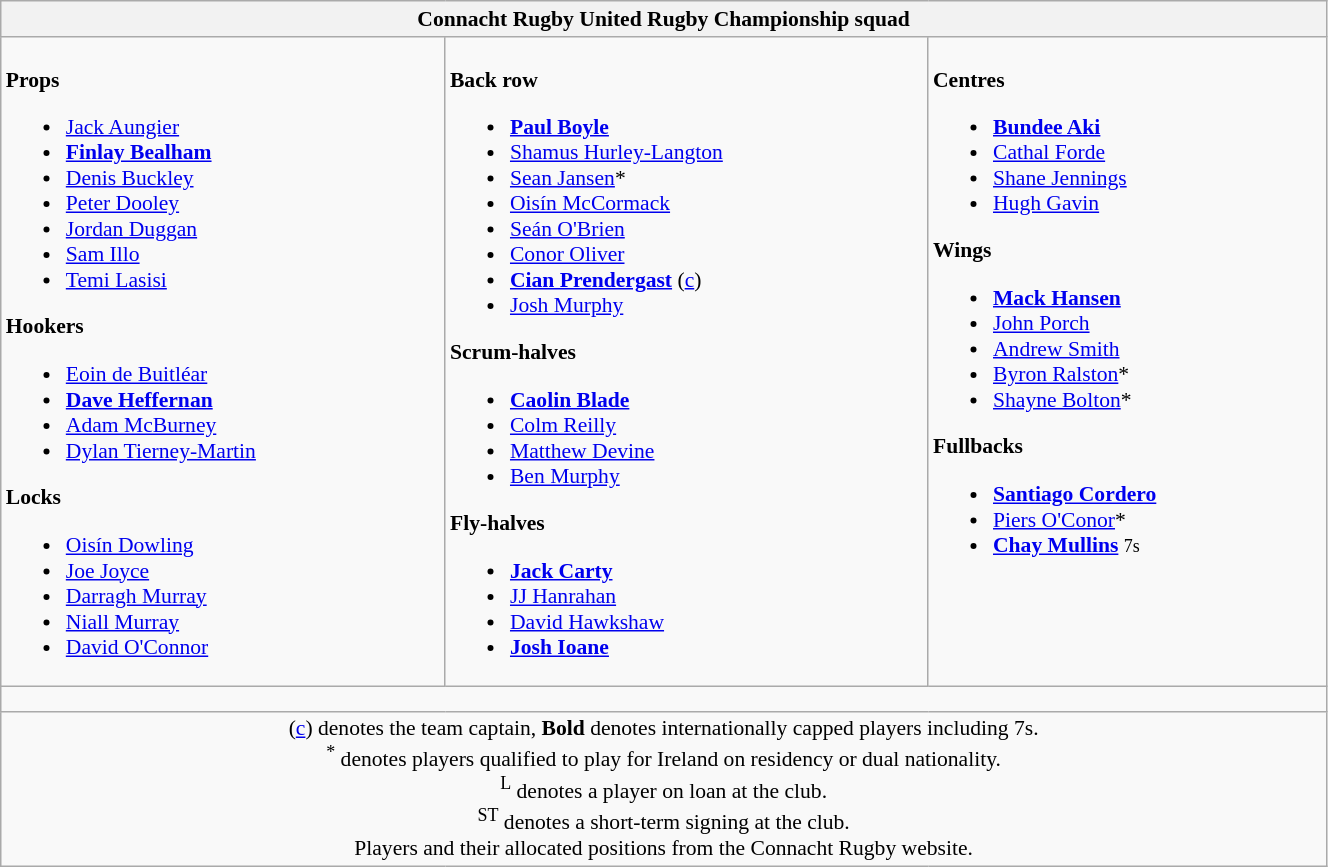<table class="wikitable" style="text-align:left; font-size:90%; width:70%">
<tr>
<th colspan="100%">Connacht Rugby United Rugby Championship squad</th>
</tr>
<tr valign="top">
<td><br><strong>Props</strong><ul><li> <a href='#'>Jack Aungier</a></li><li> <strong><a href='#'>Finlay Bealham</a></strong></li><li> <a href='#'>Denis Buckley</a></li><li> <a href='#'>Peter Dooley</a></li><li> <a href='#'>Jordan Duggan</a></li><li> <a href='#'>Sam Illo</a></li><li> <a href='#'>Temi Lasisi</a></li></ul><strong>Hookers</strong><ul><li> <a href='#'>Eoin de Buitléar</a></li><li> <strong><a href='#'>Dave Heffernan</a></strong></li><li> <a href='#'>Adam McBurney</a></li><li> <a href='#'>Dylan Tierney-Martin</a></li></ul><strong>Locks</strong><ul><li> <a href='#'>Oisín Dowling</a></li><li> <a href='#'>Joe Joyce</a></li><li> <a href='#'>Darragh Murray</a></li><li> <a href='#'>Niall Murray</a></li><li> <a href='#'>David O'Connor</a></li></ul></td>
<td><br><strong>Back row</strong><ul><li> <strong><a href='#'>Paul Boyle</a></strong></li><li> <a href='#'>Shamus Hurley-Langton</a></li><li> <a href='#'>Sean Jansen</a>*</li><li> <a href='#'>Oisín McCormack</a></li><li> <a href='#'>Seán O'Brien</a></li><li> <a href='#'>Conor Oliver</a></li><li> <strong><a href='#'>Cian Prendergast</a></strong> (<a href='#'>c</a>)</li><li> <a href='#'>Josh Murphy</a></li></ul><strong>Scrum-halves</strong><ul><li> <strong><a href='#'>Caolin Blade</a></strong></li><li> <a href='#'>Colm Reilly</a></li><li> <a href='#'>Matthew Devine</a></li><li> <a href='#'>Ben Murphy</a></li></ul><strong>Fly-halves</strong><ul><li> <strong><a href='#'>Jack Carty</a></strong></li><li> <a href='#'>JJ Hanrahan</a></li><li> <a href='#'>David Hawkshaw</a></li><li> <strong><a href='#'>Josh Ioane</a></strong></li></ul></td>
<td><br><strong>Centres</strong><ul><li> <strong><a href='#'>Bundee Aki</a></strong></li><li> <a href='#'>Cathal Forde</a></li><li> <a href='#'>Shane Jennings</a></li><li> <a href='#'>Hugh Gavin</a></li></ul><strong>Wings</strong><ul><li> <strong><a href='#'>Mack Hansen</a></strong></li><li> <a href='#'>John Porch</a></li><li> <a href='#'>Andrew Smith</a></li><li> <a href='#'>Byron Ralston</a>*</li><li> <a href='#'>Shayne Bolton</a>*</li></ul><strong>Fullbacks</strong><ul><li> <strong><a href='#'>Santiago Cordero</a></strong></li><li> <a href='#'>Piers O'Conor</a>*</li><li> <strong><a href='#'>Chay Mullins</a></strong> <small>7s</small></li></ul></td>
</tr>
<tr>
<td colspan="100%" style="height: 10px;"></td>
</tr>
<tr>
<td colspan="100%" style="text-align:center;">(<a href='#'>c</a>) denotes the team captain, <strong>Bold</strong> denotes internationally capped players including 7s. <br> <sup>*</sup> denotes players qualified to play for Ireland on residency or dual nationality. <br> <sup>L</sup> denotes a player on loan at the club. <br> <sup>ST</sup> denotes a short-term signing at the club. <br> Players and their allocated positions from the Connacht Rugby website.</td>
</tr>
</table>
